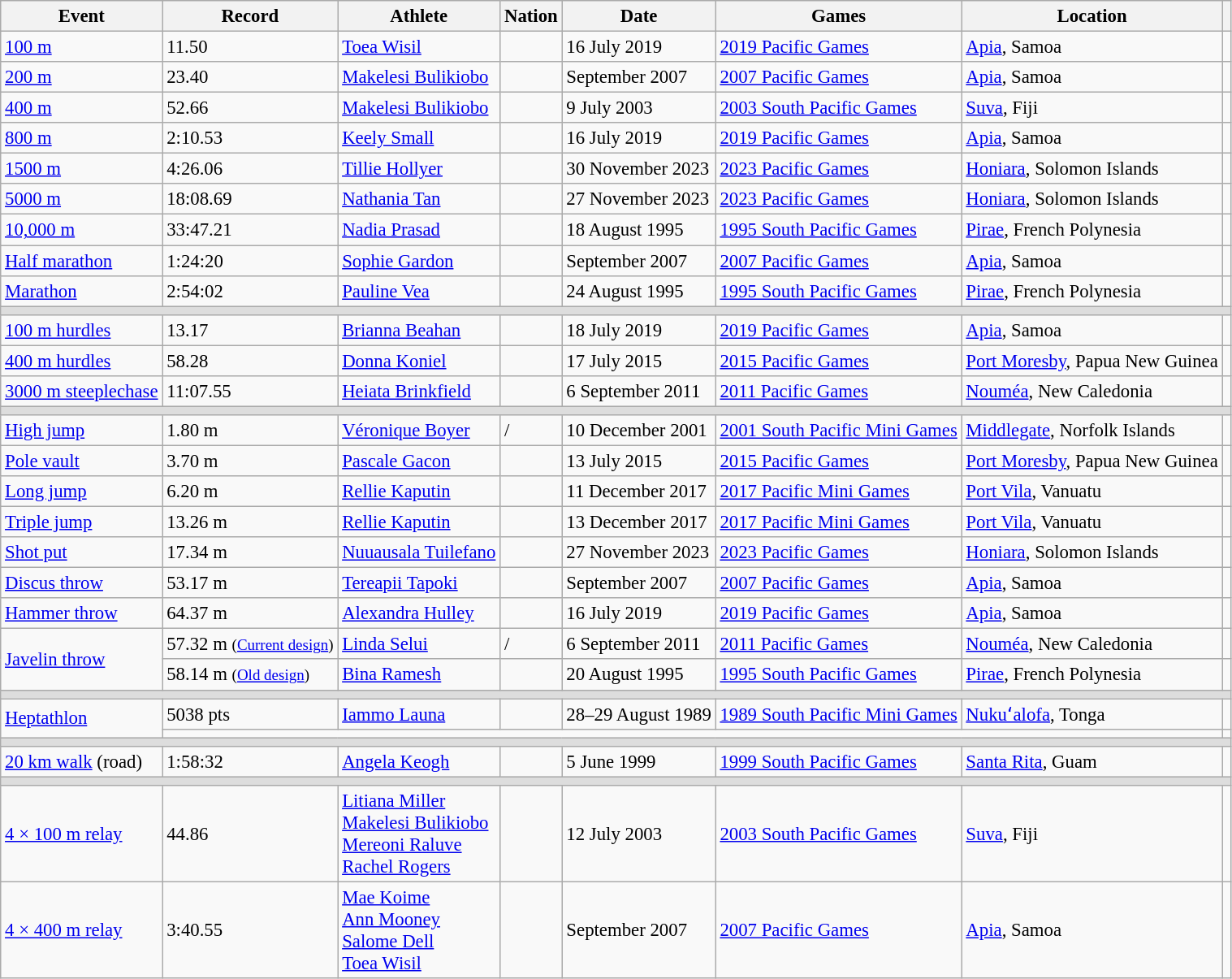<table class="wikitable sortable" style="font-size:95%;">
<tr>
<th>Event</th>
<th>Record</th>
<th>Athlete</th>
<th>Nation</th>
<th>Date</th>
<th>Games</th>
<th>Location</th>
<th></th>
</tr>
<tr>
<td><a href='#'>100 m</a></td>
<td>11.50 </td>
<td><a href='#'>Toea Wisil</a></td>
<td></td>
<td>16 July 2019</td>
<td><a href='#'>2019 Pacific Games</a></td>
<td><a href='#'>Apia</a>, Samoa</td>
<td></td>
</tr>
<tr>
<td><a href='#'>200 m</a></td>
<td>23.40 </td>
<td><a href='#'>Makelesi Bulikiobo</a></td>
<td></td>
<td>September 2007</td>
<td><a href='#'>2007 Pacific Games</a></td>
<td><a href='#'>Apia</a>, Samoa</td>
<td></td>
</tr>
<tr>
<td><a href='#'>400 m</a></td>
<td>52.66</td>
<td><a href='#'>Makelesi Bulikiobo</a></td>
<td></td>
<td>9 July 2003</td>
<td><a href='#'>2003 South Pacific Games</a></td>
<td><a href='#'>Suva</a>, Fiji</td>
<td></td>
</tr>
<tr>
<td><a href='#'>800 m</a></td>
<td>2:10.53</td>
<td><a href='#'>Keely Small</a></td>
<td></td>
<td>16 July 2019</td>
<td><a href='#'>2019 Pacific Games</a></td>
<td><a href='#'>Apia</a>, Samoa</td>
<td></td>
</tr>
<tr>
<td><a href='#'>1500 m</a></td>
<td>4:26.06</td>
<td><a href='#'>Tillie Hollyer</a></td>
<td></td>
<td>30 November 2023</td>
<td><a href='#'>2023 Pacific Games</a></td>
<td><a href='#'>Honiara</a>, Solomon Islands</td>
<td></td>
</tr>
<tr>
<td><a href='#'>5000 m</a></td>
<td>18:08.69</td>
<td><a href='#'>Nathania Tan</a></td>
<td></td>
<td>27 November 2023</td>
<td><a href='#'>2023 Pacific Games</a></td>
<td><a href='#'>Honiara</a>, Solomon Islands</td>
<td></td>
</tr>
<tr>
<td><a href='#'>10,000 m</a></td>
<td>33:47.21</td>
<td><a href='#'>Nadia Prasad</a></td>
<td></td>
<td>18 August 1995</td>
<td><a href='#'>1995 South Pacific Games</a></td>
<td><a href='#'>Pirae</a>, French Polynesia</td>
<td></td>
</tr>
<tr>
<td><a href='#'>Half marathon</a></td>
<td>1:24:20</td>
<td><a href='#'>Sophie Gardon</a></td>
<td></td>
<td>September 2007</td>
<td><a href='#'>2007 Pacific Games</a></td>
<td><a href='#'>Apia</a>, Samoa</td>
<td></td>
</tr>
<tr>
<td><a href='#'>Marathon</a></td>
<td>2:54:02</td>
<td><a href='#'>Pauline Vea</a></td>
<td></td>
<td>24 August 1995</td>
<td><a href='#'>1995 South Pacific Games</a></td>
<td><a href='#'>Pirae</a>, French Polynesia</td>
<td></td>
</tr>
<tr bgcolor=#DDDDDD>
<td colspan=8></td>
</tr>
<tr>
<td><a href='#'>100 m hurdles</a></td>
<td>13.17 </td>
<td><a href='#'>Brianna Beahan</a></td>
<td></td>
<td>18 July 2019</td>
<td><a href='#'>2019 Pacific Games</a></td>
<td><a href='#'>Apia</a>, Samoa</td>
<td></td>
</tr>
<tr>
<td><a href='#'>400 m hurdles</a></td>
<td>58.28</td>
<td><a href='#'>Donna Koniel</a></td>
<td></td>
<td>17 July 2015</td>
<td><a href='#'>2015 Pacific Games</a></td>
<td><a href='#'>Port Moresby</a>, Papua New Guinea</td>
<td></td>
</tr>
<tr>
<td><a href='#'>3000 m steeplechase</a></td>
<td>11:07.55</td>
<td><a href='#'>Heiata Brinkfield</a></td>
<td></td>
<td>6 September 2011</td>
<td><a href='#'>2011 Pacific Games</a></td>
<td><a href='#'>Nouméa</a>, New Caledonia</td>
<td></td>
</tr>
<tr bgcolor=#DDDDDD>
<td colspan=8></td>
</tr>
<tr>
<td><a href='#'>High jump</a></td>
<td>1.80 m</td>
<td><a href='#'>Véronique Boyer</a></td>
<td>/</td>
<td>10 December 2001</td>
<td><a href='#'>2001 South Pacific Mini Games</a></td>
<td><a href='#'>Middlegate</a>, Norfolk Islands</td>
<td></td>
</tr>
<tr>
<td><a href='#'>Pole vault</a></td>
<td>3.70 m</td>
<td><a href='#'>Pascale Gacon</a></td>
<td></td>
<td>13 July 2015</td>
<td><a href='#'>2015 Pacific Games</a></td>
<td><a href='#'>Port Moresby</a>, Papua New Guinea</td>
<td></td>
</tr>
<tr>
<td><a href='#'>Long jump</a></td>
<td>6.20 m </td>
<td><a href='#'>Rellie Kaputin</a></td>
<td></td>
<td>11 December 2017</td>
<td><a href='#'>2017 Pacific Mini Games</a></td>
<td><a href='#'>Port Vila</a>, Vanuatu</td>
<td></td>
</tr>
<tr>
<td><a href='#'>Triple jump</a></td>
<td>13.26 m </td>
<td><a href='#'>Rellie Kaputin</a></td>
<td></td>
<td>13 December 2017</td>
<td><a href='#'>2017 Pacific Mini Games</a></td>
<td><a href='#'>Port Vila</a>, Vanuatu</td>
<td></td>
</tr>
<tr>
<td><a href='#'>Shot put</a></td>
<td>17.34 m</td>
<td><a href='#'>Nuuausala Tuilefano</a></td>
<td></td>
<td>27 November 2023</td>
<td><a href='#'>2023 Pacific Games</a></td>
<td><a href='#'>Honiara</a>, Solomon Islands</td>
<td></td>
</tr>
<tr>
<td><a href='#'>Discus throw</a></td>
<td>53.17 m</td>
<td><a href='#'>Tereapii Tapoki</a></td>
<td></td>
<td>September 2007</td>
<td><a href='#'>2007 Pacific Games</a></td>
<td><a href='#'>Apia</a>, Samoa</td>
<td></td>
</tr>
<tr>
<td><a href='#'>Hammer throw</a></td>
<td>64.37 m</td>
<td><a href='#'>Alexandra Hulley</a></td>
<td></td>
<td>16 July 2019</td>
<td><a href='#'>2019 Pacific Games</a></td>
<td><a href='#'>Apia</a>, Samoa</td>
<td></td>
</tr>
<tr>
<td rowspan=2><a href='#'>Javelin throw</a></td>
<td>57.32 m <small>(<a href='#'>Current design</a>)</small></td>
<td><a href='#'>Linda Selui</a></td>
<td>/</td>
<td>6 September 2011</td>
<td><a href='#'>2011 Pacific Games</a></td>
<td><a href='#'>Nouméa</a>, New Caledonia</td>
<td></td>
</tr>
<tr>
<td>58.14 m <small>(<a href='#'>Old design</a>)</small></td>
<td><a href='#'>Bina Ramesh</a></td>
<td></td>
<td>20 August 1995</td>
<td><a href='#'>1995 South Pacific Games</a></td>
<td><a href='#'>Pirae</a>, French Polynesia</td>
<td></td>
</tr>
<tr bgcolor=#DDDDDD>
<td colspan=8></td>
</tr>
<tr>
<td rowspan=2><a href='#'>Heptathlon</a></td>
<td>5038 pts</td>
<td><a href='#'>Iammo Launa</a></td>
<td></td>
<td>28–29 August 1989</td>
<td><a href='#'>1989 South Pacific Mini Games</a></td>
<td><a href='#'>Nukuʻalofa</a>, Tonga</td>
<td></td>
</tr>
<tr>
<td colspan=6></td>
</tr>
<tr bgcolor=#DDDDDD>
<td colspan=8></td>
</tr>
<tr>
<td><a href='#'>20 km walk</a> (road)</td>
<td>1:58:32</td>
<td><a href='#'>Angela Keogh</a></td>
<td></td>
<td>5 June 1999</td>
<td><a href='#'>1999 South Pacific Games</a></td>
<td><a href='#'>Santa Rita</a>, Guam</td>
<td></td>
</tr>
<tr bgcolor=#DDDDDD>
<td colspan=8></td>
</tr>
<tr>
<td><a href='#'>4 × 100 m relay</a></td>
<td>44.86</td>
<td><a href='#'>Litiana Miller</a><br><a href='#'>Makelesi Bulikiobo</a><br><a href='#'>Mereoni Raluve</a><br><a href='#'>Rachel Rogers</a></td>
<td></td>
<td>12 July 2003</td>
<td><a href='#'>2003 South Pacific Games</a></td>
<td><a href='#'>Suva</a>, Fiji</td>
<td></td>
</tr>
<tr>
<td><a href='#'>4 × 400 m relay</a></td>
<td>3:40.55</td>
<td><a href='#'>Mae Koime</a><br><a href='#'>Ann Mooney</a><br><a href='#'>Salome Dell</a><br><a href='#'>Toea Wisil</a></td>
<td></td>
<td>September 2007</td>
<td><a href='#'>2007 Pacific Games</a></td>
<td><a href='#'>Apia</a>, Samoa</td>
<td></td>
</tr>
</table>
